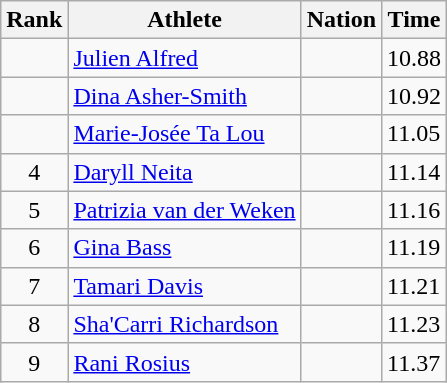<table class="wikitable">
<tr>
<th scope="col">Rank</th>
<th scope="col">Athlete</th>
<th scope="col">Nation</th>
<th scope="col">Time</th>
</tr>
<tr>
<td align=center></td>
<td><a href='#'>Julien Alfred</a></td>
<td></td>
<td>10.88</td>
</tr>
<tr>
<td align=center></td>
<td><a href='#'>Dina Asher-Smith</a></td>
<td></td>
<td>10.92</td>
</tr>
<tr>
<td align=center></td>
<td><a href='#'>Marie-Josée Ta Lou</a></td>
<td></td>
<td>11.05</td>
</tr>
<tr>
<td align=center>4</td>
<td><a href='#'>Daryll Neita</a></td>
<td></td>
<td>11.14</td>
</tr>
<tr>
<td align=center>5</td>
<td><a href='#'>Patrizia van der Weken</a></td>
<td></td>
<td>11.16</td>
</tr>
<tr>
<td align=center>6</td>
<td><a href='#'>Gina Bass</a></td>
<td></td>
<td>11.19</td>
</tr>
<tr>
<td align=center>7</td>
<td><a href='#'>Tamari Davis</a></td>
<td></td>
<td>11.21</td>
</tr>
<tr>
<td align=center>8</td>
<td><a href='#'>Sha'Carri Richardson</a></td>
<td></td>
<td>11.23</td>
</tr>
<tr>
<td align=center>9</td>
<td><a href='#'>Rani Rosius</a></td>
<td></td>
<td>11.37</td>
</tr>
</table>
